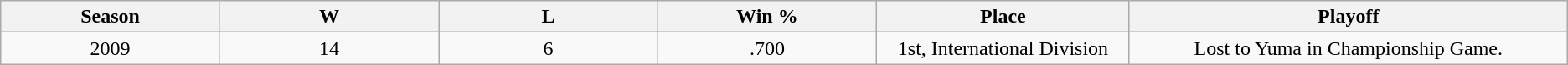<table class="wikitable">
<tr>
<th bgcolor="#DDDDFF" width="5%">Season</th>
<th bgcolor="#DDDDFF" width="5%">W</th>
<th bgcolor="#DDDDFF" width="5%">L</th>
<th bgcolor="#DDDDFF" width="5%">Win %</th>
<th bgcolor="#DDDDFF" width="5%">Place</th>
<th bgcolor="#DDDDFF" width="10%">Playoff</th>
</tr>
<tr align=center>
<td>2009</td>
<td>14</td>
<td>6</td>
<td>.700</td>
<td>1st, International Division</td>
<td>Lost to Yuma in Championship Game.</td>
</tr>
</table>
